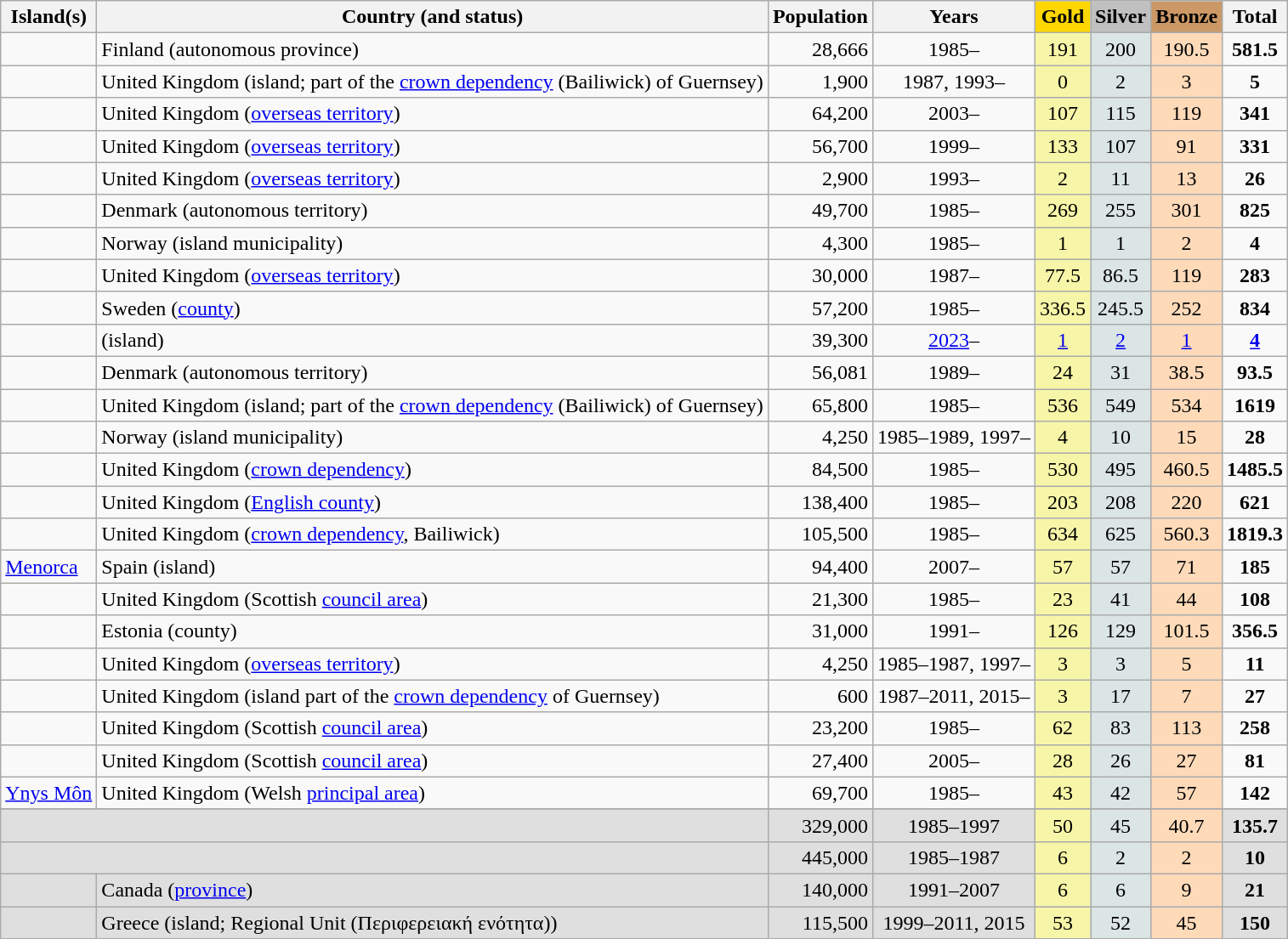<table class="wikitable sortable" style="text-align:center">
<tr>
<th>Island(s)</th>
<th>Country (and status)</th>
<th>Population</th>
<th>Years</th>
<th style="background-color: gold">Gold</th>
<th style="background-color: silver">Silver</th>
<th style="background-color: #CC9966">Bronze</th>
<th>Total</th>
</tr>
<tr>
<td align=left></td>
<td align=left> Finland (autonomous province)</td>
<td align=right>28,666</td>
<td>1985–</td>
<td style="background:#F7F6A8;">191</td>
<td style="background:#DCE5E5;">200</td>
<td style="background:#FFDAB9;">190.5</td>
<td><strong>581.5</strong></td>
</tr>
<tr>
<td align=left></td>
<td align=left> United Kingdom (island; part of the <a href='#'>crown dependency</a> (Bailiwick) of Guernsey)</td>
<td align=right>1,900</td>
<td>1987, 1993–</td>
<td style="background:#F7F6A8;">0</td>
<td style="background:#DCE5E5;">2</td>
<td style="background:#FFDAB9;">3</td>
<td><strong>5</strong></td>
</tr>
<tr>
<td align=left></td>
<td align=left> United Kingdom (<a href='#'>overseas territory</a>)</td>
<td align=right>64,200</td>
<td>2003–</td>
<td style="background:#F7F6A8;">107</td>
<td style="background:#DCE5E5;">115</td>
<td style="background:#FFDAB9;">119</td>
<td><strong>341</strong></td>
</tr>
<tr>
<td align=left></td>
<td align=left> United Kingdom (<a href='#'>overseas territory</a>)</td>
<td align=right>56,700</td>
<td>1999–</td>
<td style="background:#F7F6A8;">133</td>
<td style="background:#DCE5E5;">107</td>
<td style="background:#FFDAB9;">91</td>
<td><strong>331</strong></td>
</tr>
<tr>
<td align=left></td>
<td align=left> United Kingdom (<a href='#'>overseas territory</a>)</td>
<td align=right>2,900</td>
<td>1993–</td>
<td style="background:#F7F6A8;">2</td>
<td style="background:#DCE5E5;">11</td>
<td style="background:#FFDAB9;">13</td>
<td><strong>26</strong></td>
</tr>
<tr>
<td align=left></td>
<td align=left> Denmark (autonomous territory)</td>
<td align=right>49,700</td>
<td>1985–</td>
<td style="background:#F7F6A8;">269</td>
<td style="background:#DCE5E5;">255</td>
<td style="background:#FFDAB9;">301</td>
<td><strong>825</strong></td>
</tr>
<tr>
<td align=left></td>
<td align=left> Norway (island municipality)</td>
<td align=right>4,300</td>
<td>1985–</td>
<td style="background:#F7F6A8;">1</td>
<td style="background:#DCE5E5;">1</td>
<td style="background:#FFDAB9;">2</td>
<td><strong>4</strong></td>
</tr>
<tr>
<td align=left></td>
<td align=left> United Kingdom (<a href='#'>overseas territory</a>)</td>
<td align=right>30,000</td>
<td>1987–</td>
<td style="background:#F7F6A8;">77.5</td>
<td style="background:#DCE5E5;">86.5</td>
<td style="background:#FFDAB9;">119</td>
<td><strong>283</strong></td>
</tr>
<tr>
<td align=left></td>
<td align=left> Sweden (<a href='#'>county</a>)</td>
<td align=right>57,200</td>
<td>1985–</td>
<td style="background:#F7F6A8;">336.5</td>
<td style="background:#DCE5E5;">245.5</td>
<td style="background:#FFDAB9;">252</td>
<td><strong>834</strong></td>
</tr>
<tr>
<td align=left></td>
<td align=left> (island)</td>
<td align=right>39,300</td>
<td><a href='#'>2023</a>–</td>
<td style="background:#F7F6A8;"><a href='#'>1</a></td>
<td style="background:#DCE5E5;"><a href='#'>2</a></td>
<td style="background:#FFDAB9;"><a href='#'>1</a></td>
<td><strong><a href='#'>4</a></strong></td>
</tr>
<tr>
<td align=left></td>
<td align=left> Denmark (autonomous territory)</td>
<td align=right>56,081</td>
<td>1989–</td>
<td style="background:#F7F6A8;">24</td>
<td style="background:#DCE5E5;">31</td>
<td style="background:#FFDAB9;">38.5</td>
<td><strong>93.5</strong></td>
</tr>
<tr>
<td align=left></td>
<td align=left> United Kingdom (island; part of the <a href='#'>crown dependency</a> (Bailiwick) of Guernsey)</td>
<td align=right>65,800</td>
<td>1985–</td>
<td style="background:#F7F6A8;">536</td>
<td style="background:#DCE5E5;">549</td>
<td style="background:#FFDAB9;">534</td>
<td><strong>1619</strong></td>
</tr>
<tr>
<td align=left></td>
<td align=left> Norway (island municipality)</td>
<td align=right>4,250</td>
<td>1985–1989, 1997–</td>
<td style="background:#F7F6A8;">4</td>
<td style="background:#DCE5E5;">10</td>
<td style="background:#FFDAB9;">15</td>
<td><strong>28</strong></td>
</tr>
<tr>
<td align=left></td>
<td align=left> United Kingdom (<a href='#'>crown dependency</a>)</td>
<td align=right>84,500</td>
<td>1985–</td>
<td style="background:#F7F6A8;">530</td>
<td style="background:#DCE5E5;">495</td>
<td style="background:#FFDAB9;">460.5</td>
<td><strong>1485.5</strong></td>
</tr>
<tr>
<td align=left></td>
<td align=left> United Kingdom (<a href='#'>English county</a>)</td>
<td align=right>138,400</td>
<td>1985–</td>
<td style="background:#F7F6A8;">203</td>
<td style="background:#DCE5E5;">208</td>
<td style="background:#FFDAB9;">220</td>
<td><strong>621</strong></td>
</tr>
<tr>
<td align=left></td>
<td align=left> United Kingdom (<a href='#'>crown dependency</a>, Bailiwick)</td>
<td align=right>105,500</td>
<td>1985–</td>
<td style="background:#F7F6A8;">634</td>
<td style="background:#DCE5E5;">625</td>
<td style="background:#FFDAB9;">560.3</td>
<td><strong>1819.3</strong></td>
</tr>
<tr>
<td align=left> <a href='#'>Menorca</a></td>
<td align=left> Spain (island)</td>
<td align=right>94,400</td>
<td>2007–</td>
<td style="background:#F7F6A8;">57</td>
<td style="background:#DCE5E5;">57</td>
<td style="background:#FFDAB9;">71</td>
<td><strong>185</strong></td>
</tr>
<tr>
<td align=left></td>
<td align=left> United Kingdom (Scottish <a href='#'>council area</a>)</td>
<td align=right>21,300</td>
<td>1985–</td>
<td style="background:#F7F6A8;">23</td>
<td style="background:#DCE5E5;">41</td>
<td style="background:#FFDAB9;">44</td>
<td><strong>108</strong></td>
</tr>
<tr>
<td align=left></td>
<td align=left> Estonia (county)</td>
<td align=right>31,000</td>
<td>1991–</td>
<td style="background:#F7F6A8;">126</td>
<td style="background:#DCE5E5;">129</td>
<td style="background:#FFDAB9;">101.5</td>
<td><strong>356.5</strong></td>
</tr>
<tr>
<td align=left></td>
<td align=left> United Kingdom (<a href='#'>overseas territory</a>)</td>
<td align=right>4,250</td>
<td>1985–1987, 1997–</td>
<td style="background:#F7F6A8;">3</td>
<td style="background:#DCE5E5;">3</td>
<td style="background:#FFDAB9;">5</td>
<td><strong>11</strong></td>
</tr>
<tr>
<td align=left></td>
<td align=left> United Kingdom (island part of the <a href='#'>crown dependency</a> of Guernsey)</td>
<td align=right>600</td>
<td>1987–2011, 2015–</td>
<td style="background:#F7F6A8;">3</td>
<td style="background:#DCE5E5;">17</td>
<td style="background:#FFDAB9;">7</td>
<td><strong>27</strong></td>
</tr>
<tr>
<td align=left></td>
<td align=left> United Kingdom (Scottish <a href='#'>council area</a>)</td>
<td align=right>23,200</td>
<td>1985–</td>
<td style="background:#F7F6A8;">62</td>
<td style="background:#DCE5E5;">83</td>
<td style="background:#FFDAB9;">113</td>
<td><strong>258</strong></td>
</tr>
<tr>
<td align=left></td>
<td align=left> United Kingdom (Scottish <a href='#'>council area</a>)</td>
<td align=right>27,400</td>
<td>2005–</td>
<td style="background:#F7F6A8;">28</td>
<td style="background:#DCE5E5;">26</td>
<td style="background:#FFDAB9;">27</td>
<td><strong>81</strong></td>
</tr>
<tr>
<td align=left> <a href='#'>Ynys Môn</a></td>
<td align=left> United Kingdom (Welsh <a href='#'>principal area</a>)</td>
<td align=right>69,700</td>
<td>1985–</td>
<td style="background:#F7F6A8;">43</td>
<td style="background:#DCE5E5;">42</td>
<td style="background:#FFDAB9;">57</td>
<td><strong>142</strong></td>
</tr>
<tr>
</tr>
<tr style="text-align:center; background:#dfdfdf;">
<td align=left colspan=2></td>
<td align=right>329,000</td>
<td>1985–1997</td>
<td style="background:#F7F6A8;">50</td>
<td style="background:#DCE5E5;">45</td>
<td style="background:#FFDAB9;">40.7</td>
<td><strong>135.7</strong></td>
</tr>
<tr style="text-align:center; background:#dfdfdf;">
<td align=left colspan=2></td>
<td align=right>445,000</td>
<td>1985–1987</td>
<td style="background:#F7F6A8;">6</td>
<td style="background:#DCE5E5;">2</td>
<td style="background:#FFDAB9;">2</td>
<td><strong>10</strong></td>
</tr>
<tr style="text-align:center; background:#dfdfdf;">
<td align=left></td>
<td align=left> Canada (<a href='#'>province</a>)</td>
<td align=right>140,000</td>
<td>1991–2007</td>
<td style="background:#F7F6A8;">6</td>
<td style="background:#DCE5E5;">6</td>
<td style="background:#FFDAB9;">9</td>
<td><strong>21</strong></td>
</tr>
<tr style="text-align:center; background:#dfdfdf;">
<td align=left></td>
<td align=left> Greece (island; Regional Unit (Περιφερειακή ενότητα))</td>
<td align=right>115,500</td>
<td>1999–2011, 2015</td>
<td style="background:#F7F6A8;">53</td>
<td style="background:#DCE5E5;">52</td>
<td style="background:#FFDAB9;">45</td>
<td><strong>150</strong></td>
</tr>
</table>
